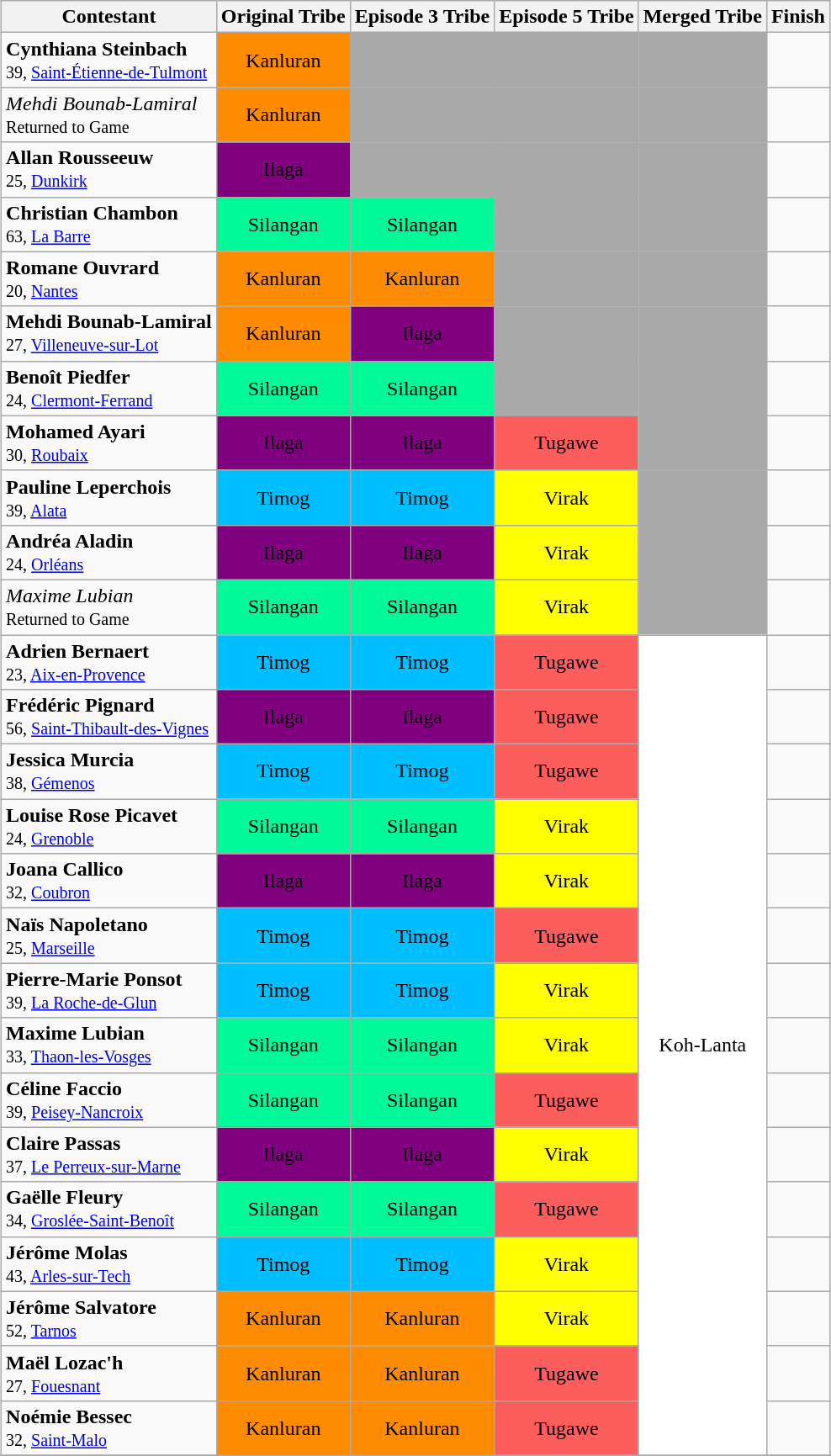<table class="wikitable sortable" style="margin:auto; text-align:center">
<tr>
<th>Contestant</th>
<th>Original Tribe</th>
<th>Episode 3 Tribe</th>
<th>Episode 5 Tribe</th>
<th>Merged Tribe</th>
<th>Finish</th>
</tr>
<tr>
<td style="text-align: left;"><strong>Cynthiana Steinbach</strong><br><small>39, <a href='#'>Saint-Étienne-de-Tulmont</a></small></td>
<td bgcolor="DarkOrange">Kanluran</td>
<td bgcolor="darkgrey"></td>
<td bgcolor="darkgrey"></td>
<td bgcolor="darkgrey"></td>
<td></td>
</tr>
<tr>
<td style="text-align: left;"><em>Mehdi Bounab-Lamiral</em><br><small>Returned to Game</small></td>
<td bgcolor="DarkOrange">Kanluran</td>
<td bgcolor="darkgrey"></td>
<td bgcolor="darkgrey"></td>
<td bgcolor="darkgrey"></td>
<td></td>
</tr>
<tr>
<td style="text-align: left;"><strong>Allan Rousseeuw</strong><br><small>25, <a href='#'>Dunkirk</a></small></td>
<td bgcolor="purple"><span>Ilaga</span></td>
<td bgcolor="darkgrey"></td>
<td bgcolor="darkgrey"></td>
<td bgcolor="darkgrey"></td>
<td></td>
</tr>
<tr>
<td style="text-align: left;"><strong>Christian Chambon</strong><br><small>63, <a href='#'>La Barre</a></small></td>
<td bgcolor="MediumSpringGreen">Silangan</td>
<td bgcolor="MediumSpringGreen">Silangan</td>
<td bgcolor="darkgrey"></td>
<td bgcolor="darkgrey"></td>
<td></td>
</tr>
<tr>
<td style="text-align: left;"><strong>Romane Ouvrard</strong><br><small>20, <a href='#'>Nantes</a></small></td>
<td bgcolor="DarkOrange">Kanluran</td>
<td bgcolor="DarkOrange">Kanluran</td>
<td bgcolor="darkgrey"></td>
<td bgcolor="darkgrey"></td>
<td></td>
</tr>
<tr>
<td style="text-align: left;"><strong>Mehdi Bounab-Lamiral</strong><br><small>27, <a href='#'>Villeneuve-sur-Lot</a></small></td>
<td bgcolor="DarkOrange">Kanluran</td>
<td bgcolor="purple"><span>Ilaga</span></td>
<td bgcolor="darkgrey"></td>
<td bgcolor="darkgrey"></td>
<td></td>
</tr>
<tr>
<td style="text-align: left;"><strong>Benoît Piedfer</strong><br><small>24, <a href='#'>Clermont-Ferrand</a></small></td>
<td bgcolor="MediumSpringGreen">Silangan</td>
<td bgcolor="MediumSpringGreen">Silangan</td>
<td bgcolor="darkgrey"></td>
<td bgcolor="darkgrey"></td>
<td></td>
</tr>
<tr>
<td style="text-align: left;"><strong>Mohamed Ayari</strong><br><small>30, <a href='#'>Roubaix</a></small></td>
<td bgcolor="purple"><span>Ilaga</span></td>
<td bgcolor="purple"><span>Ilaga</span></td>
<td bgcolor="#fc5d5d">Tugawe</td>
<td bgcolor="darkgrey"></td>
<td></td>
</tr>
<tr>
<td style="text-align: left;"><strong>Pauline Leperchois</strong><br><small>39, <a href='#'>Alata</a></small></td>
<td bgcolor="DeepSkyBlue">Timog</td>
<td bgcolor="DeepSkyBlue">Timog</td>
<td bgcolor="yellow">Virak</td>
<td bgcolor="darkgrey"></td>
<td></td>
</tr>
<tr>
<td style="text-align: left;"><strong>Andréa Aladin</strong><br><small>24, <a href='#'>Orléans</a></small></td>
<td bgcolor="purple"><span>Ilaga</span></td>
<td bgcolor="purple"><span>Ilaga</span></td>
<td bgcolor="yellow">Virak</td>
<td bgcolor="darkgrey"></td>
<td></td>
</tr>
<tr>
<td style="text-align: left;"><em>Maxime Lubian</em><br><small>Returned to Game</small></td>
<td bgcolor="MediumSpringGreen">Silangan</td>
<td bgcolor="MediumSpringGreen">Silangan</td>
<td bgcolor="yellow">Virak</td>
<td bgcolor="darkgrey"></td>
<td></td>
</tr>
<tr>
<td style="text-align: left;"><strong>Adrien Bernaert</strong><br><small>23, <a href='#'>Aix-en-Provence</a></small></td>
<td bgcolor="DeepSkyBlue">Timog</td>
<td bgcolor="DeepSkyBlue">Timog</td>
<td bgcolor="#fc5d5d">Tugawe</td>
<td rowspan="15" bgcolor="white">Koh-Lanta</td>
<td></td>
</tr>
<tr>
<td style="text-align: left;"><strong>Frédéric Pignard</strong><br><small>56, <a href='#'>Saint-Thibault-des-Vignes</a></small></td>
<td bgcolor="purple"><span>Ilaga</span></td>
<td bgcolor="purple"><span>Ilaga</span></td>
<td bgcolor="#fc5d5d">Tugawe</td>
<td></td>
</tr>
<tr>
<td style="text-align: left;"><strong>Jessica Murcia</strong><br><small>38, <a href='#'>Gémenos</a></small></td>
<td bgcolor="DeepSkyBlue">Timog</td>
<td bgcolor="DeepSkyBlue">Timog</td>
<td bgcolor="#fc5d5d">Tugawe</td>
<td></td>
</tr>
<tr>
<td style="text-align: left;"><strong>Louise Rose Picavet</strong><br><small>24, <a href='#'>Grenoble</a></small></td>
<td bgcolor="MediumSpringGreen">Silangan</td>
<td bgcolor="MediumSpringGreen">Silangan</td>
<td bgcolor="yellow">Virak</td>
<td></td>
</tr>
<tr>
<td style="text-align: left;"><strong>Joana Callico</strong><br><small>32, <a href='#'>Coubron</a></small></td>
<td bgcolor="purple"><span>Ilaga</span></td>
<td bgcolor="purple"><span>Ilaga</span></td>
<td bgcolor="yellow">Virak</td>
<td></td>
</tr>
<tr>
<td style="text-align: left;"><strong>Naïs Napoletano</strong><br><small>25, <a href='#'>Marseille</a></small></td>
<td bgcolor="DeepSkyBlue">Timog</td>
<td bgcolor="DeepSkyBlue">Timog</td>
<td bgcolor="#fc5d5d">Tugawe</td>
<td></td>
</tr>
<tr>
<td style="text-align: left;"><strong>Pierre-Marie Ponsot</strong><br><small>39, <a href='#'>La Roche-de-Glun</a></small></td>
<td bgcolor="DeepSkyBlue">Timog</td>
<td bgcolor="DeepSkyBlue">Timog</td>
<td bgcolor="yellow">Virak</td>
<td></td>
</tr>
<tr>
<td style="text-align: left;"><strong>Maxime Lubian</strong><br><small>33, <a href='#'>Thaon-les-Vosges</a></small></td>
<td bgcolor="MediumSpringGreen">Silangan</td>
<td bgcolor="MediumSpringGreen">Silangan</td>
<td bgcolor="yellow">Virak</td>
<td></td>
</tr>
<tr>
<td style="text-align: left;"><strong>Céline Faccio</strong><br><small>39, <a href='#'>Peisey-Nancroix</a></small></td>
<td bgcolor="MediumSpringGreen">Silangan</td>
<td bgcolor="MediumSpringGreen">Silangan</td>
<td bgcolor="#fc5d5d">Tugawe<br></td>
<td></td>
</tr>
<tr>
<td style="text-align: left;"><strong>Claire Passas</strong><br><small>37, <a href='#'>Le Perreux-sur-Marne</a></small></td>
<td bgcolor="purple"><span>Ilaga</span></td>
<td bgcolor="purple"><span>Ilaga</span></td>
<td bgcolor="yellow">Virak<br></td>
<td></td>
</tr>
<tr>
<td style="text-align: left;"><strong>Gaëlle Fleury</strong><br><small>34, <a href='#'>Groslée-Saint-Benoît</a></small></td>
<td bgcolor="MediumSpringGreen">Silangan</td>
<td bgcolor="MediumSpringGreen">Silangan</td>
<td bgcolor="#fc5d5d">Tugawe<br></td>
<td></td>
</tr>
<tr>
<td style="text-align: left;"><strong>Jérôme Molas</strong><br><small>43, <a href='#'>Arles-sur-Tech</a></small></td>
<td bgcolor="DeepSkyBlue">Timog</td>
<td bgcolor="DeepSkyBlue">Timog</td>
<td bgcolor="yellow">Virak<br></td>
<td></td>
</tr>
<tr>
<td style="text-align: left;"><strong>Jérôme Salvatore</strong><br><small>52, <a href='#'>Tarnos</a></small></td>
<td bgcolor="DarkOrange">Kanluran</td>
<td bgcolor="DarkOrange">Kanluran</td>
<td bgcolor="yellow">Virak<br></td>
<td></td>
</tr>
<tr>
<td style="text-align: left;"><strong>Maël Lozac'h</strong><br><small>27, <a href='#'>Fouesnant</a></small></td>
<td bgcolor="DarkOrange">Kanluran</td>
<td bgcolor="DarkOrange">Kanluran</td>
<td bgcolor="#fc5d5d">Tugawe<br></td>
<td></td>
</tr>
<tr>
<td style="text-align: left;"><strong>Noémie Bessec</strong><br><small>32, <a href='#'>Saint-Malo</a></small></td>
<td bgcolor="DarkOrange">Kanluran</td>
<td bgcolor="DarkOrange">Kanluran</td>
<td bgcolor="#fc5d5d">Tugawe<br></td>
<td></td>
</tr>
<tr>
</tr>
</table>
